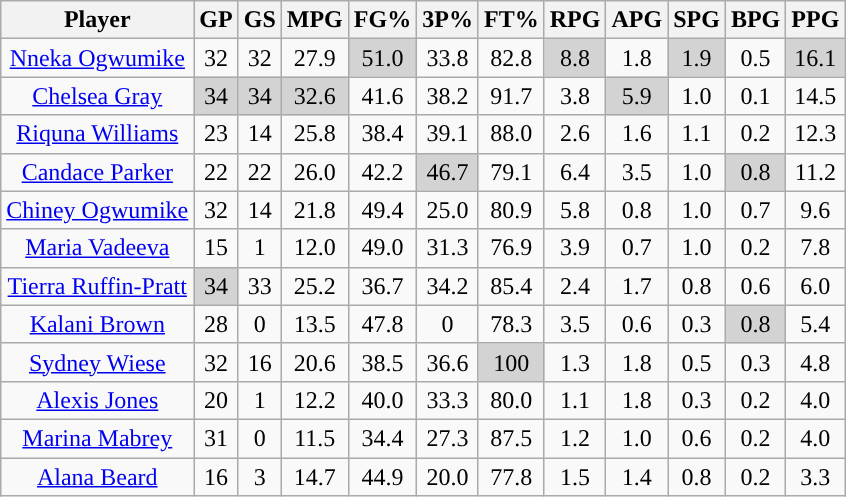<table class="wikitable sortable" style="text-align:center;">
<tr>
<th>Player</th>
<th>GP</th>
<th>GS</th>
<th>MPG</th>
<th>FG%</th>
<th>3P%</th>
<th>FT%</th>
<th>RPG</th>
<th>APG</th>
<th>SPG</th>
<th>BPG</th>
<th>PPG</th>
</tr>
<tr>
<td><a href='#'>Nneka Ogwumike</a></td>
<td>32</td>
<td>32</td>
<td>27.9</td>
<td style="background:#D3D3D3;">51.0</td>
<td>33.8</td>
<td>82.8</td>
<td style="background:#D3D3D3;">8.8</td>
<td>1.8</td>
<td style="background:#D3D3D3;">1.9</td>
<td>0.5</td>
<td style="background:#D3D3D3;">16.1</td>
</tr>
<tr>
<td><a href='#'>Chelsea Gray</a></td>
<td style="background:#D3D3D3;">34</td>
<td style="background:#D3D3D3;">34</td>
<td style="background:#D3D3D3;">32.6</td>
<td>41.6</td>
<td>38.2</td>
<td>91.7</td>
<td>3.8</td>
<td style="background:#D3D3D3;">5.9</td>
<td>1.0</td>
<td>0.1</td>
<td>14.5</td>
</tr>
<tr>
<td><a href='#'>Riquna Williams</a></td>
<td>23</td>
<td>14</td>
<td>25.8</td>
<td>38.4</td>
<td>39.1</td>
<td>88.0</td>
<td>2.6</td>
<td>1.6</td>
<td>1.1</td>
<td>0.2</td>
<td>12.3</td>
</tr>
<tr>
<td><a href='#'>Candace Parker</a></td>
<td>22</td>
<td>22</td>
<td>26.0</td>
<td>42.2</td>
<td style="background:#D3D3D3;">46.7</td>
<td>79.1</td>
<td>6.4</td>
<td>3.5</td>
<td>1.0</td>
<td style="background:#D3D3D3;">0.8</td>
<td>11.2</td>
</tr>
<tr>
<td><a href='#'>Chiney Ogwumike</a></td>
<td>32</td>
<td>14</td>
<td>21.8</td>
<td>49.4</td>
<td>25.0</td>
<td>80.9</td>
<td>5.8</td>
<td>0.8</td>
<td>1.0</td>
<td>0.7</td>
<td>9.6</td>
</tr>
<tr>
<td><a href='#'>Maria Vadeeva</a></td>
<td>15</td>
<td>1</td>
<td>12.0</td>
<td>49.0</td>
<td>31.3</td>
<td>76.9</td>
<td>3.9</td>
<td>0.7</td>
<td>1.0</td>
<td>0.2</td>
<td>7.8</td>
</tr>
<tr>
<td><a href='#'>Tierra Ruffin-Pratt</a></td>
<td style="background:#D3D3D3;">34</td>
<td>33</td>
<td>25.2</td>
<td>36.7</td>
<td>34.2</td>
<td>85.4</td>
<td>2.4</td>
<td>1.7</td>
<td>0.8</td>
<td>0.6</td>
<td>6.0</td>
</tr>
<tr>
<td><a href='#'>Kalani Brown</a></td>
<td>28</td>
<td>0</td>
<td>13.5</td>
<td>47.8</td>
<td>0</td>
<td>78.3</td>
<td>3.5</td>
<td>0.6</td>
<td>0.3</td>
<td style="background:#D3D3D3;">0.8</td>
<td>5.4</td>
</tr>
<tr>
<td><a href='#'>Sydney Wiese</a></td>
<td>32</td>
<td>16</td>
<td>20.6</td>
<td>38.5</td>
<td>36.6</td>
<td style="background:#D3D3D3;">100</td>
<td>1.3</td>
<td>1.8</td>
<td>0.5</td>
<td>0.3</td>
<td>4.8</td>
</tr>
<tr>
<td><a href='#'>Alexis Jones</a></td>
<td>20</td>
<td>1</td>
<td>12.2</td>
<td>40.0</td>
<td>33.3</td>
<td>80.0</td>
<td>1.1</td>
<td>1.8</td>
<td>0.3</td>
<td>0.2</td>
<td>4.0</td>
</tr>
<tr>
<td><a href='#'>Marina Mabrey</a></td>
<td>31</td>
<td>0</td>
<td>11.5</td>
<td>34.4</td>
<td>27.3</td>
<td>87.5</td>
<td>1.2</td>
<td>1.0</td>
<td>0.6</td>
<td>0.2</td>
<td>4.0</td>
</tr>
<tr>
<td><a href='#'>Alana Beard</a></td>
<td>16</td>
<td>3</td>
<td>14.7</td>
<td>44.9</td>
<td>20.0</td>
<td>77.8</td>
<td>1.5</td>
<td>1.4</td>
<td>0.8</td>
<td>0.2</td>
<td>3.3</td>
</tr>
</table>
